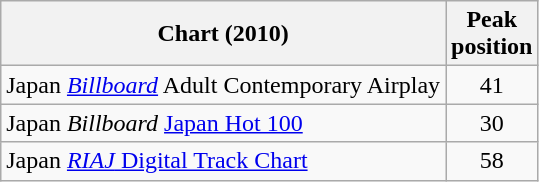<table class="wikitable sortable">
<tr>
<th>Chart (2010)</th>
<th>Peak<br>position</th>
</tr>
<tr>
<td>Japan <em><a href='#'>Billboard</a></em> Adult Contemporary Airplay</td>
<td align="center">41</td>
</tr>
<tr>
<td>Japan <em>Billboard</em> <a href='#'>Japan Hot 100</a></td>
<td align="center">30</td>
</tr>
<tr>
<td>Japan <a href='#'><em>RIAJ</em> Digital Track Chart</a></td>
<td align="center">58</td>
</tr>
</table>
